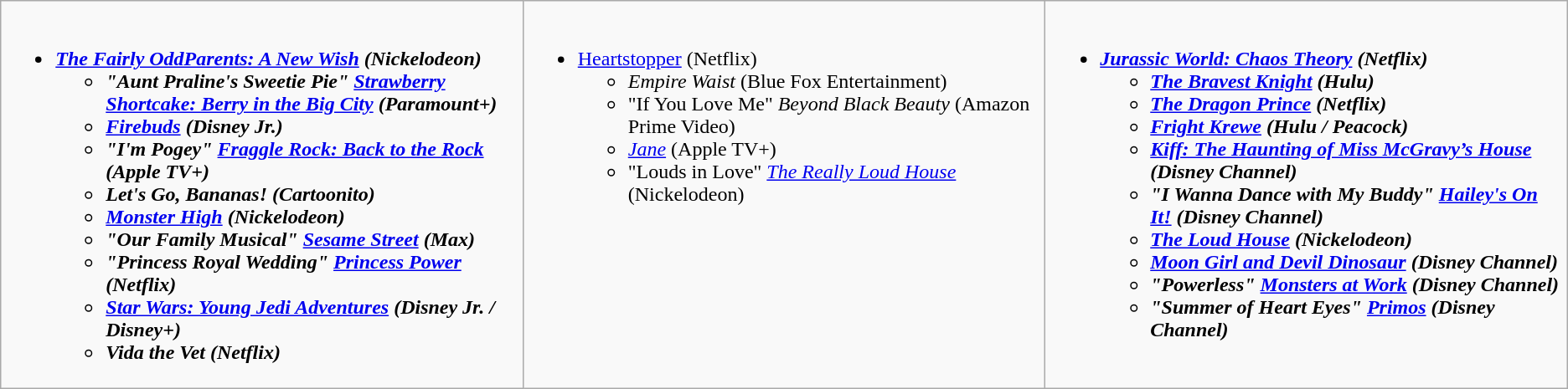<table class="wikitable">
<tr>
<td style="vertical-align:top; width:30%;"><br><ul><li><strong><em><a href='#'>The Fairly OddParents: A New Wish</a><em> (Nickelodeon)<strong><ul><li>"Aunt Praline's Sweetie Pie" </em><a href='#'>Strawberry Shortcake: Berry in the Big City</a><em> (Paramount+)</li><li></em><a href='#'>Firebuds</a><em> (Disney Jr.)</li><li>"I'm Pogey" </em><a href='#'>Fraggle Rock: Back to the Rock</a><em> (Apple TV+)</li><li></em>Let's Go, Bananas!<em> (Cartoonito)</li><li></em><a href='#'>Monster High</a><em> (Nickelodeon)</li><li>"Our Family Musical" </em><a href='#'>Sesame Street</a><em> (Max)</li><li>"Princess Royal Wedding" </em><a href='#'>Princess Power</a><em> (Netflix)</li><li></em><a href='#'>Star Wars: Young Jedi Adventures</a><em> (Disney Jr. / Disney+)</li><li></em>Vida the Vet<em> (Netflix)</li></ul></li></ul></td>
<td style="vertical-align:top; width:30%;"><br><ul><li></em></strong><a href='#'>Heartstopper</a></em> (Netflix)</strong><ul><li><em>Empire Waist</em> (Blue Fox Entertainment)</li><li>"If You Love Me" <em>Beyond Black Beauty</em> (Amazon Prime Video)</li><li><em><a href='#'>Jane</a></em> (Apple TV+)</li><li>"Louds in Love" <em><a href='#'>The Really Loud House</a></em> (Nickelodeon)</li></ul></li></ul></td>
<td style="vertical-align:top; width:30%;"><br><ul><li><strong><em><a href='#'>Jurassic World: Chaos Theory</a><em> (Netflix)<strong><ul><li></em><a href='#'>The Bravest Knight</a><em> (Hulu)</li><li></em><a href='#'>The Dragon Prince</a><em> (Netflix)</li><li></em><a href='#'>Fright Krewe</a><em> (Hulu / Peacock)</li><li></em><a href='#'>Kiff: The Haunting of Miss McGravy’s House</a><em> (Disney Channel)</li><li>"I Wanna Dance with My Buddy" </em><a href='#'>Hailey's On It!</a><em> (Disney Channel)</li><li></em><a href='#'>The Loud House</a><em> (Nickelodeon)</li><li></em><a href='#'>Moon Girl and Devil Dinosaur</a><em> (Disney Channel)</li><li>"Powerless" </em><a href='#'>Monsters at Work</a><em> (Disney Channel)</li><li>"Summer of Heart Eyes" </em><a href='#'>Primos</a><em> (Disney Channel)</li></ul></li></ul></td>
</tr>
</table>
